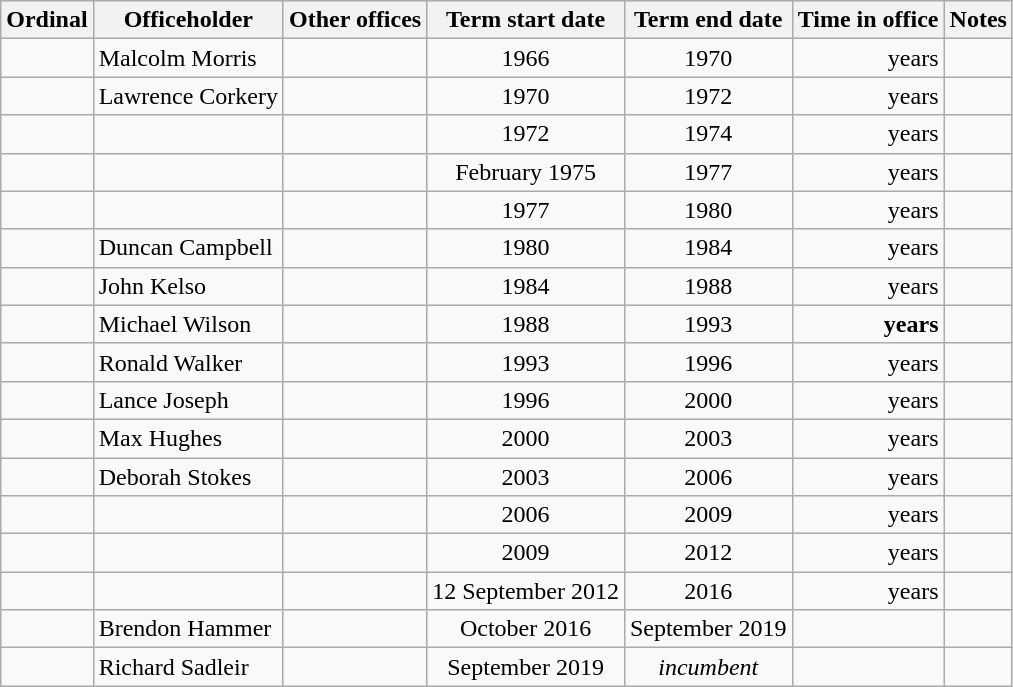<table class='wikitable sortable'>
<tr>
<th>Ordinal</th>
<th>Officeholder</th>
<th>Other offices</th>
<th>Term start date</th>
<th>Term end date</th>
<th>Time in office</th>
<th>Notes</th>
</tr>
<tr>
<td align=center></td>
<td>Malcolm Morris</td>
<td></td>
<td align=center>1966</td>
<td align=center>1970</td>
<td align=right> years</td>
<td></td>
</tr>
<tr>
<td align=center></td>
<td>Lawrence Corkery</td>
<td></td>
<td align=center>1970</td>
<td align=center>1972</td>
<td align=right> years</td>
<td></td>
</tr>
<tr>
<td align=center></td>
<td></td>
<td></td>
<td align=center>1972</td>
<td align=center>1974</td>
<td align=right> years</td>
<td></td>
</tr>
<tr>
<td align=center></td>
<td></td>
<td></td>
<td align=center>February 1975</td>
<td align=center>1977</td>
<td align=right> years</td>
<td></td>
</tr>
<tr>
<td align=center></td>
<td></td>
<td></td>
<td align=center>1977</td>
<td align=center>1980</td>
<td align=right> years</td>
<td></td>
</tr>
<tr>
<td align=center></td>
<td>Duncan Campbell</td>
<td></td>
<td align=center>1980</td>
<td align=center>1984</td>
<td align=right> years</td>
<td></td>
</tr>
<tr>
<td align=center></td>
<td>John Kelso</td>
<td></td>
<td align=center>1984</td>
<td align=center>1988</td>
<td align=right> years</td>
<td></td>
</tr>
<tr>
<td align=center></td>
<td>Michael Wilson</td>
<td></td>
<td align=center>1988</td>
<td align=center>1993</td>
<td align=right><strong> years</strong></td>
<td></td>
</tr>
<tr>
<td align=center></td>
<td>Ronald Walker</td>
<td></td>
<td align=center>1993</td>
<td align=center>1996</td>
<td align=right> years</td>
<td></td>
</tr>
<tr>
<td align=center></td>
<td>Lance Joseph</td>
<td></td>
<td align=center>1996</td>
<td align=center>2000</td>
<td align=right> years</td>
<td></td>
</tr>
<tr>
<td align=center></td>
<td>Max Hughes</td>
<td></td>
<td align=center>2000</td>
<td align=center>2003</td>
<td align=right> years</td>
<td></td>
</tr>
<tr>
<td align=center></td>
<td>Deborah Stokes</td>
<td></td>
<td align=center>2003</td>
<td align=center>2006</td>
<td align=right> years</td>
<td></td>
</tr>
<tr>
<td align=center></td>
<td></td>
<td></td>
<td align=center>2006</td>
<td align=center>2009</td>
<td align=right> years</td>
<td></td>
</tr>
<tr>
<td align=center></td>
<td></td>
<td></td>
<td align=center>2009</td>
<td align=center>2012</td>
<td align=right> years</td>
<td></td>
</tr>
<tr>
<td align=center></td>
<td></td>
<td></td>
<td align=center>12 September 2012</td>
<td align=center>2016</td>
<td align=right> years</td>
<td></td>
</tr>
<tr>
<td align=center></td>
<td>Brendon Hammer</td>
<td></td>
<td align=center>October 2016</td>
<td align=center>September 2019</td>
<td align=right></td>
<td></td>
</tr>
<tr>
<td align=center></td>
<td>Richard Sadleir</td>
<td></td>
<td align=center>September 2019</td>
<td align=center><em>incumbent</em></td>
<td align=right></td>
<td></td>
</tr>
</table>
